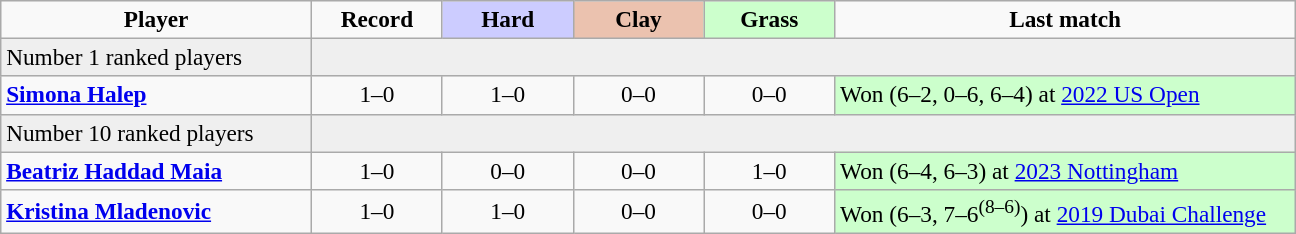<table class="sortable wikitable" style=font-size:97%;text-align:center>
<tr>
<td width="200"><strong>Player</strong></td>
<td width="80"><strong>Record</strong></td>
<td width="80" bgcolor=ccccff><strong>Hard</strong></td>
<td width="80" bgcolor=ebc2af><strong>Clay</strong></td>
<td width="80" bgcolor=ccffcc><strong>Grass</strong></td>
<td width="300"><strong>Last match</strong></td>
</tr>
<tr bgcolor=efefef>
<td align=left>Number 1 ranked players</td>
<td colspan="6"></td>
</tr>
<tr>
<td align=left><strong> <a href='#'>Simona Halep</a></strong></td>
<td>1–0</td>
<td>1–0</td>
<td>0–0</td>
<td>0–0</td>
<td align=left bgcolor=ccffcc>Won (6–2, 0–6, 6–4) at <a href='#'>2022 US Open</a></td>
</tr>
<tr bgcolor=efefef>
<td align=left>Number 10 ranked players</td>
<td colspan="6"></td>
</tr>
<tr>
<td align=left><strong> <a href='#'>Beatriz Haddad Maia</a></strong></td>
<td>1–0</td>
<td>0–0</td>
<td>0–0</td>
<td>1–0</td>
<td align=left bgcolor=ccffcc>Won (6–4, 6–3) at <a href='#'>2023 Nottingham</a></td>
</tr>
<tr>
<td align=left><strong> <a href='#'>Kristina Mladenovic</a></strong></td>
<td>1–0</td>
<td>1–0</td>
<td>0–0</td>
<td>0–0</td>
<td align=left bgcolor=ccffcc>Won (6–3, 7–6<sup>(8–6)</sup>) at <a href='#'>2019 Dubai Challenge</a></td>
</tr>
</table>
